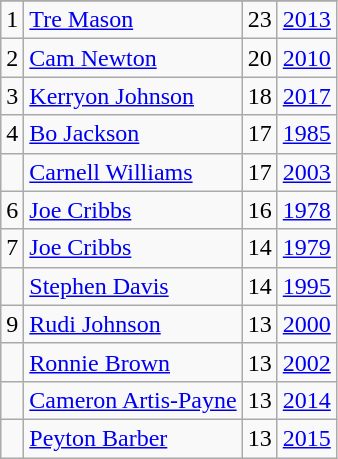<table class="wikitable">
<tr>
</tr>
<tr>
<td>1</td>
<td><a href='#'>Tre Mason</a></td>
<td>23</td>
<td><a href='#'>2013</a></td>
</tr>
<tr>
<td>2</td>
<td><a href='#'>Cam Newton</a></td>
<td>20</td>
<td><a href='#'>2010</a></td>
</tr>
<tr>
<td>3</td>
<td><a href='#'>Kerryon Johnson</a></td>
<td>18</td>
<td><a href='#'>2017</a></td>
</tr>
<tr>
<td>4</td>
<td><a href='#'>Bo Jackson</a></td>
<td>17</td>
<td><a href='#'>1985</a></td>
</tr>
<tr>
<td></td>
<td><a href='#'>Carnell Williams</a></td>
<td>17</td>
<td><a href='#'>2003</a></td>
</tr>
<tr>
<td>6</td>
<td><a href='#'>Joe Cribbs</a></td>
<td>16</td>
<td><a href='#'>1978</a></td>
</tr>
<tr>
<td>7</td>
<td><a href='#'>Joe Cribbs</a></td>
<td>14</td>
<td><a href='#'>1979</a></td>
</tr>
<tr>
<td></td>
<td><a href='#'>Stephen Davis</a></td>
<td>14</td>
<td><a href='#'>1995</a></td>
</tr>
<tr>
<td>9</td>
<td><a href='#'>Rudi Johnson</a></td>
<td>13</td>
<td><a href='#'>2000</a></td>
</tr>
<tr>
<td></td>
<td><a href='#'>Ronnie Brown</a></td>
<td>13</td>
<td><a href='#'>2002</a></td>
</tr>
<tr>
<td></td>
<td><a href='#'>Cameron Artis-Payne</a></td>
<td>13</td>
<td><a href='#'>2014</a></td>
</tr>
<tr>
<td></td>
<td><a href='#'>Peyton Barber</a></td>
<td>13</td>
<td><a href='#'>2015</a></td>
</tr>
</table>
